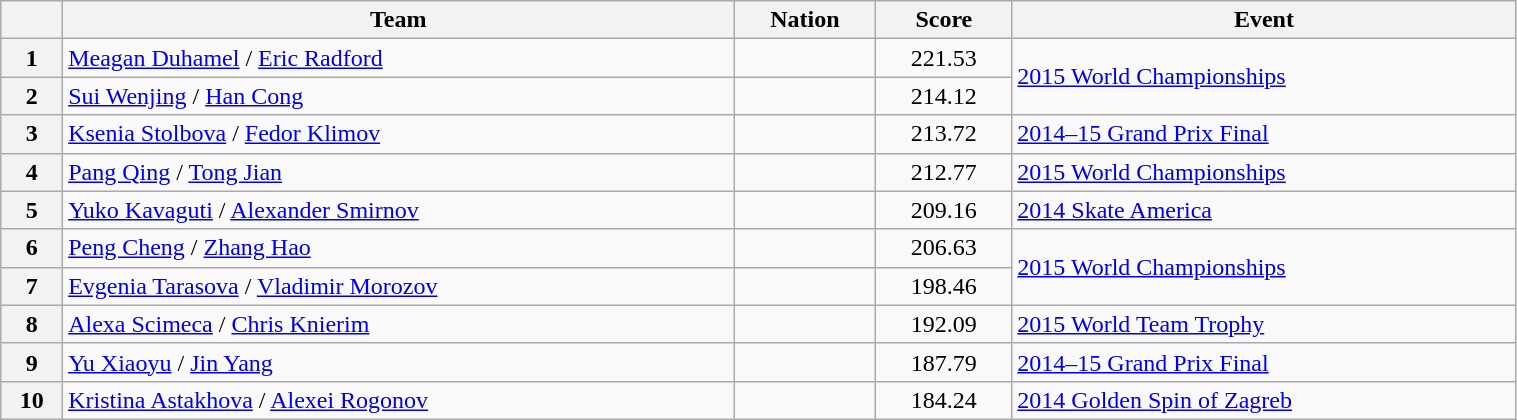<table class="wikitable sortable" style="text-align:left; width:80%">
<tr>
<th scope="col"></th>
<th scope="col">Team</th>
<th scope="col">Nation</th>
<th scope="col">Score</th>
<th scope="col">Event</th>
</tr>
<tr>
<th scope="row">1</th>
<td><a href='#'>Meagan Duhamel</a> / <a href='#'>Eric Radford</a></td>
<td></td>
<td style="text-align:center;">221.53</td>
<td rowspan="2"><a href='#'>2015 World Championships</a></td>
</tr>
<tr>
<th scope="row">2</th>
<td><a href='#'>Sui Wenjing</a> / <a href='#'>Han Cong</a></td>
<td></td>
<td style="text-align:center;">214.12</td>
</tr>
<tr>
<th scope="row">3</th>
<td><a href='#'>Ksenia Stolbova</a> / <a href='#'>Fedor Klimov</a></td>
<td></td>
<td style="text-align:center;">213.72</td>
<td><a href='#'>2014–15 Grand Prix Final</a></td>
</tr>
<tr>
<th scope="row">4</th>
<td><a href='#'>Pang Qing</a> / <a href='#'>Tong Jian</a></td>
<td></td>
<td style="text-align:center;">212.77</td>
<td><a href='#'>2015 World Championships</a></td>
</tr>
<tr>
<th scope="row">5</th>
<td><a href='#'>Yuko Kavaguti</a> / <a href='#'>Alexander Smirnov</a></td>
<td></td>
<td style="text-align:center;">209.16</td>
<td><a href='#'>2014 Skate America</a></td>
</tr>
<tr>
<th scope="row">6</th>
<td><a href='#'>Peng Cheng</a> / <a href='#'>Zhang Hao</a></td>
<td></td>
<td style="text-align:center;">206.63</td>
<td rowspan="2"><a href='#'>2015 World Championships</a></td>
</tr>
<tr>
<th scope="row">7</th>
<td><a href='#'>Evgenia Tarasova</a> / <a href='#'>Vladimir Morozov</a></td>
<td></td>
<td style="text-align:center;">198.46</td>
</tr>
<tr>
<th scope="row">8</th>
<td><a href='#'>Alexa Scimeca</a> / <a href='#'>Chris Knierim</a></td>
<td></td>
<td style="text-align:center;">192.09</td>
<td><a href='#'>2015 World Team Trophy</a></td>
</tr>
<tr>
<th scope="row">9</th>
<td><a href='#'>Yu Xiaoyu</a> / <a href='#'>Jin Yang</a></td>
<td></td>
<td style="text-align:center;">187.79</td>
<td><a href='#'>2014–15 Grand Prix Final</a></td>
</tr>
<tr>
<th scope="row">10</th>
<td><a href='#'>Kristina Astakhova</a> / <a href='#'>Alexei Rogonov</a></td>
<td></td>
<td style="text-align:center;">184.24</td>
<td><a href='#'>2014 Golden Spin of Zagreb</a></td>
</tr>
</table>
